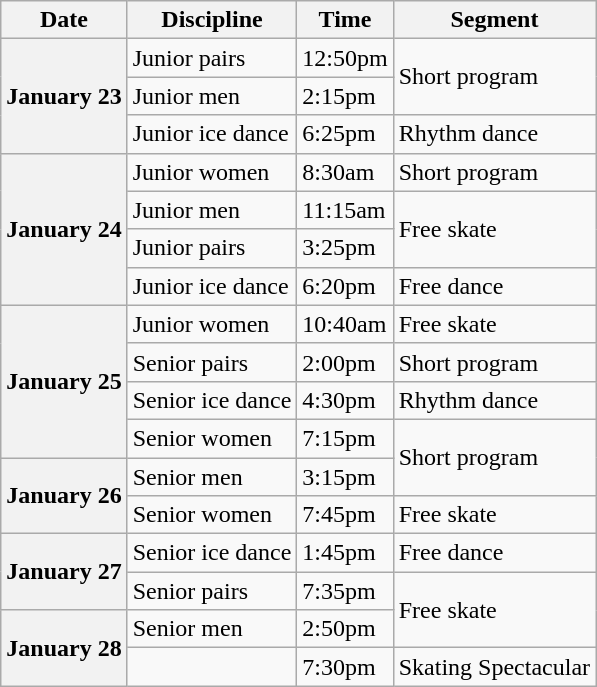<table class="wikitable unsortable" style="text-align:left">
<tr>
<th scope="col">Date</th>
<th scope="col">Discipline</th>
<th scope="col">Time</th>
<th scope="col">Segment</th>
</tr>
<tr>
<th scope="row" style="text-align:left" rowspan="3">January 23</th>
<td>Junior pairs</td>
<td>12:50pm</td>
<td rowspan="2">Short program</td>
</tr>
<tr>
<td>Junior men</td>
<td>2:15pm</td>
</tr>
<tr>
<td>Junior ice dance</td>
<td>6:25pm</td>
<td>Rhythm dance</td>
</tr>
<tr>
<th scope="row" style="text-align:left" rowspan="4">January 24</th>
<td>Junior women</td>
<td>8:30am</td>
<td>Short program</td>
</tr>
<tr>
<td>Junior men</td>
<td>11:15am</td>
<td rowspan="2">Free skate</td>
</tr>
<tr>
<td>Junior pairs</td>
<td>3:25pm</td>
</tr>
<tr>
<td>Junior ice dance</td>
<td>6:20pm</td>
<td>Free dance</td>
</tr>
<tr>
<th scope="row" style="text-align:left" rowspan="4">January 25</th>
<td>Junior women</td>
<td>10:40am</td>
<td>Free skate</td>
</tr>
<tr>
<td>Senior pairs</td>
<td>2:00pm</td>
<td>Short program</td>
</tr>
<tr>
<td>Senior ice dance</td>
<td>4:30pm</td>
<td>Rhythm dance</td>
</tr>
<tr>
<td>Senior women</td>
<td>7:15pm</td>
<td rowspan="2">Short program</td>
</tr>
<tr>
<th scope="row" style="text-align:left" rowspan="2">January 26</th>
<td>Senior men</td>
<td>3:15pm</td>
</tr>
<tr>
<td>Senior women</td>
<td>7:45pm</td>
<td>Free skate</td>
</tr>
<tr>
<th scope="row" style="text-align:left" rowspan="2">January 27</th>
<td>Senior ice dance</td>
<td>1:45pm</td>
<td>Free dance</td>
</tr>
<tr>
<td>Senior pairs</td>
<td>7:35pm</td>
<td rowspan="2">Free skate</td>
</tr>
<tr>
<th scope="row" style="text-align:left" rowspan="2">January 28</th>
<td>Senior men</td>
<td>2:50pm</td>
</tr>
<tr>
<td></td>
<td>7:30pm</td>
<td>Skating Spectacular</td>
</tr>
</table>
